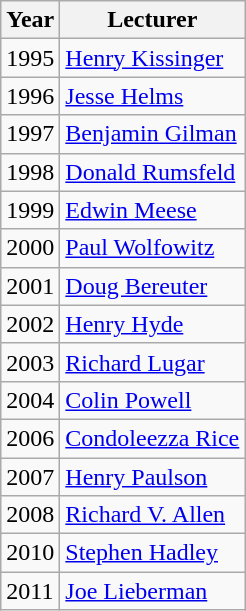<table class="wikitable">
<tr>
<th>Year</th>
<th>Lecturer</th>
</tr>
<tr>
<td>1995</td>
<td><a href='#'>Henry Kissinger</a></td>
</tr>
<tr>
<td>1996</td>
<td><a href='#'>Jesse Helms</a></td>
</tr>
<tr>
<td>1997</td>
<td><a href='#'>Benjamin Gilman</a></td>
</tr>
<tr>
<td>1998</td>
<td><a href='#'>Donald Rumsfeld</a></td>
</tr>
<tr>
<td>1999</td>
<td><a href='#'>Edwin Meese</a></td>
</tr>
<tr>
<td>2000</td>
<td><a href='#'>Paul Wolfowitz</a></td>
</tr>
<tr>
<td>2001</td>
<td><a href='#'>Doug Bereuter</a></td>
</tr>
<tr>
<td>2002</td>
<td><a href='#'>Henry Hyde</a></td>
</tr>
<tr>
<td>2003</td>
<td><a href='#'>Richard Lugar</a></td>
</tr>
<tr>
<td>2004</td>
<td><a href='#'>Colin Powell</a></td>
</tr>
<tr>
<td>2006</td>
<td><a href='#'>Condoleezza Rice</a></td>
</tr>
<tr>
<td>2007</td>
<td><a href='#'>Henry Paulson</a></td>
</tr>
<tr>
<td>2008</td>
<td><a href='#'>Richard V. Allen</a></td>
</tr>
<tr>
<td>2010</td>
<td><a href='#'>Stephen Hadley</a></td>
</tr>
<tr>
<td>2011</td>
<td><a href='#'>Joe Lieberman</a></td>
</tr>
</table>
